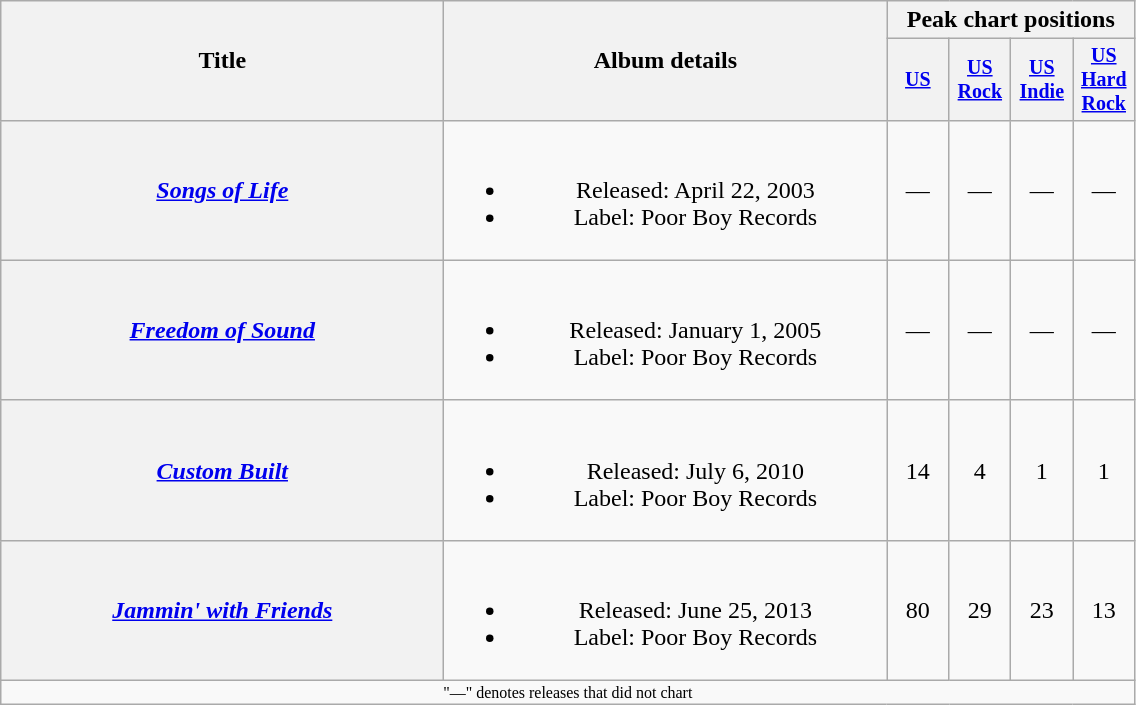<table class="wikitable plainrowheaders" style="text-align:center;">
<tr>
<th rowspan="2" style="width:18em;">Title</th>
<th rowspan="2" style="width:18em;">Album details</th>
<th colspan="4">Peak chart positions</th>
</tr>
<tr style="font-size:smaller">
<th style="width:35px;"><a href='#'>US</a><br></th>
<th style="width:35px;"><a href='#'>US Rock</a><br></th>
<th style="width:35px;"><a href='#'>US Indie</a><br></th>
<th style="width:35px;"><a href='#'>US Hard Rock</a><br></th>
</tr>
<tr>
<th scope="row"><em><a href='#'>Songs of Life</a></em></th>
<td><br><ul><li>Released: April 22, 2003</li><li>Label: Poor Boy Records</li></ul></td>
<td>—</td>
<td>—</td>
<td>—</td>
<td>—</td>
</tr>
<tr>
<th scope="row"><em><a href='#'>Freedom of Sound</a></em></th>
<td><br><ul><li>Released: January 1, 2005</li><li>Label: Poor Boy Records</li></ul></td>
<td>—</td>
<td>—</td>
<td>—</td>
<td>—</td>
</tr>
<tr>
<th scope="row"><em><a href='#'>Custom Built</a></em></th>
<td><br><ul><li>Released: July 6, 2010</li><li>Label: Poor Boy Records</li></ul></td>
<td>14</td>
<td>4</td>
<td>1</td>
<td>1</td>
</tr>
<tr>
<th scope="row"><em><a href='#'>Jammin' with Friends</a></em></th>
<td><br><ul><li>Released: June 25, 2013</li><li>Label: Poor Boy Records</li></ul></td>
<td>80</td>
<td>29</td>
<td>23</td>
<td>13</td>
</tr>
<tr>
<td colspan="6" style="font-size:8pt">"—" denotes releases that did not chart</td>
</tr>
</table>
